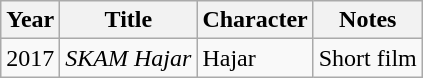<table class="wikitable">
<tr>
<th>Year</th>
<th>Title</th>
<th>Character</th>
<th>Notes</th>
</tr>
<tr>
<td>2017</td>
<td><em>SKAM Hajar</em></td>
<td>Hajar</td>
<td>Short film</td>
</tr>
</table>
